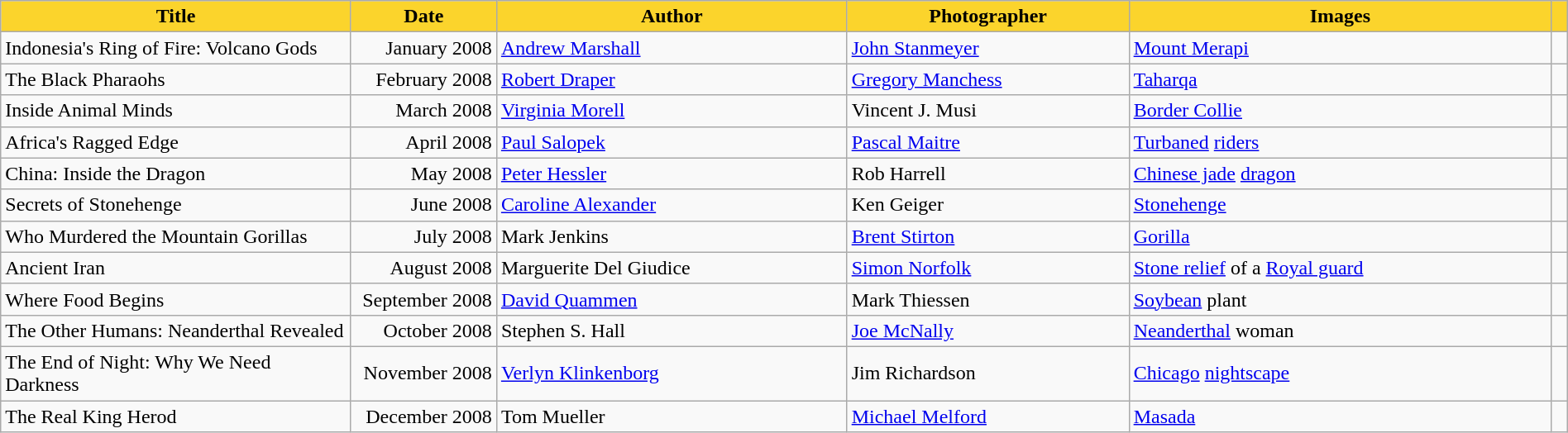<table class="wikitable" style="width:100%">
<tr>
<th scope="col" style="background-color:#fbd42c;" width=275px>Title</th>
<th scope="col" style="background-color:#fbd42c;" width=110>Date</th>
<th scope="col" style="background-color:#fbd42c;">Author</th>
<th scope="col" style="background-color:#fbd42c;">Photographer</th>
<th scope="col" style="background-color:#fbd42c;">Images</th>
<th scope="col" ! style="background-color:#fbd42c;"></th>
</tr>
<tr>
<td scope="row">Indonesia's Ring of Fire: Volcano Gods</td>
<td style="text-align:right;">January 2008</td>
<td><a href='#'>Andrew Marshall</a></td>
<td><a href='#'>John Stanmeyer</a></td>
<td><a href='#'>Mount Merapi</a></td>
<td></td>
</tr>
<tr>
<td scope="row">The Black Pharaohs</td>
<td style="text-align:right;">February 2008</td>
<td><a href='#'>Robert Draper</a></td>
<td><a href='#'>Gregory Manchess</a></td>
<td><a href='#'>Taharqa</a></td>
<td></td>
</tr>
<tr>
<td scope="row">Inside Animal Minds</td>
<td style="text-align:right;">March 2008</td>
<td><a href='#'>Virginia Morell</a></td>
<td>Vincent J. Musi</td>
<td><a href='#'>Border Collie</a></td>
<td></td>
</tr>
<tr>
<td scope="row">Africa's Ragged Edge</td>
<td style="text-align:right;">April 2008</td>
<td><a href='#'>Paul Salopek</a></td>
<td><a href='#'>Pascal Maitre</a></td>
<td><a href='#'>Turbaned</a> <a href='#'>riders</a></td>
<td></td>
</tr>
<tr>
<td scope="row">China: Inside the Dragon</td>
<td style="text-align:right;">May 2008</td>
<td><a href='#'>Peter Hessler</a></td>
<td>Rob Harrell</td>
<td><a href='#'>Chinese jade</a> <a href='#'>dragon</a></td>
<td></td>
</tr>
<tr>
<td scope="row">Secrets of Stonehenge</td>
<td style="text-align:right;">June 2008</td>
<td><a href='#'>Caroline Alexander</a></td>
<td>Ken Geiger</td>
<td><a href='#'>Stonehenge</a></td>
<td></td>
</tr>
<tr>
<td scope="row">Who Murdered the Mountain Gorillas</td>
<td style="text-align:right;">July 2008</td>
<td>Mark Jenkins</td>
<td><a href='#'>Brent Stirton</a></td>
<td><a href='#'>Gorilla</a></td>
<td></td>
</tr>
<tr>
<td scope="row">Ancient Iran</td>
<td style="text-align:right;">August 2008</td>
<td>Marguerite Del Giudice</td>
<td><a href='#'>Simon Norfolk</a></td>
<td><a href='#'>Stone relief</a> of a <a href='#'>Royal guard</a></td>
<td></td>
</tr>
<tr>
<td scope="row">Where Food Begins</td>
<td style="text-align:right;">September 2008</td>
<td><a href='#'>David Quammen</a></td>
<td>Mark Thiessen</td>
<td><a href='#'>Soybean</a> plant</td>
<td></td>
</tr>
<tr>
<td scope="row">The Other Humans: Neanderthal Revealed</td>
<td style="text-align:right;">October 2008</td>
<td>Stephen S. Hall</td>
<td><a href='#'>Joe McNally</a></td>
<td><a href='#'>Neanderthal</a> woman</td>
<td></td>
</tr>
<tr>
<td scope="row">The End of Night: Why We Need Darkness</td>
<td style="text-align:right;">November 2008</td>
<td><a href='#'>Verlyn Klinkenborg</a></td>
<td>Jim Richardson</td>
<td><a href='#'>Chicago</a> <a href='#'>nightscape</a></td>
<td></td>
</tr>
<tr>
<td scope="row">The Real King Herod</td>
<td style="text-align:right;">December 2008</td>
<td>Tom Mueller</td>
<td><a href='#'>Michael Melford</a></td>
<td><a href='#'>Masada</a></td>
<td></td>
</tr>
</table>
